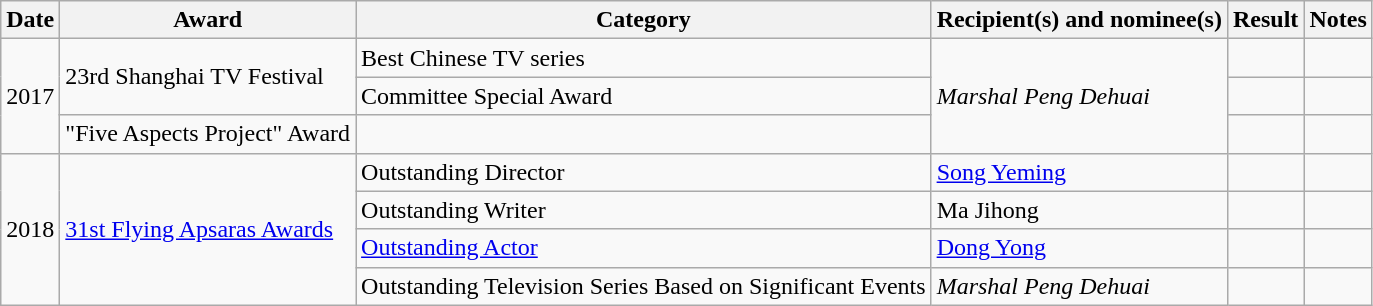<table class="wikitable">
<tr>
<th>Date</th>
<th>Award</th>
<th>Category</th>
<th>Recipient(s) and nominee(s)</th>
<th>Result</th>
<th>Notes</th>
</tr>
<tr>
<td rowspan=3>2017</td>
<td rowspan=2>23rd Shanghai TV Festival</td>
<td>Best Chinese TV series</td>
<td rowspan=3><em>Marshal Peng Dehuai</em></td>
<td></td>
<td></td>
</tr>
<tr>
<td>Committee Special Award</td>
<td></td>
<td></td>
</tr>
<tr>
<td>"Five Aspects Project" Award</td>
<td></td>
<td></td>
<td></td>
</tr>
<tr>
<td rowspan=4>2018</td>
<td rowspan=4><a href='#'>31st Flying Apsaras Awards</a></td>
<td>Outstanding Director</td>
<td><a href='#'>Song Yeming</a></td>
<td></td>
<td></td>
</tr>
<tr>
<td>Outstanding Writer</td>
<td>Ma Jihong</td>
<td></td>
<td></td>
</tr>
<tr>
<td><a href='#'>Outstanding Actor</a></td>
<td><a href='#'>Dong Yong</a></td>
<td></td>
<td></td>
</tr>
<tr>
<td>Outstanding Television Series Based on Significant Events</td>
<td><em>Marshal Peng Dehuai</em></td>
<td></td>
<td></td>
</tr>
</table>
